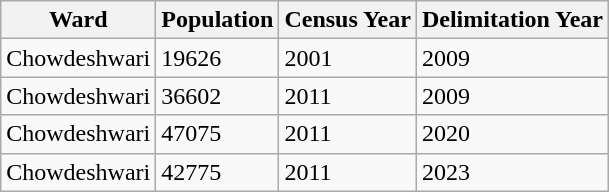<table class="wikitable">
<tr>
<th>Ward</th>
<th>Population</th>
<th>Census Year</th>
<th>Delimitation Year</th>
</tr>
<tr>
<td>Chowdeshwari</td>
<td>19626</td>
<td>2001</td>
<td>2009</td>
</tr>
<tr>
<td>Chowdeshwari</td>
<td>36602</td>
<td>2011</td>
<td>2009</td>
</tr>
<tr>
<td>Chowdeshwari</td>
<td>47075</td>
<td>2011</td>
<td>2020</td>
</tr>
<tr>
<td>Chowdeshwari</td>
<td>42775</td>
<td>2011</td>
<td>2023</td>
</tr>
</table>
